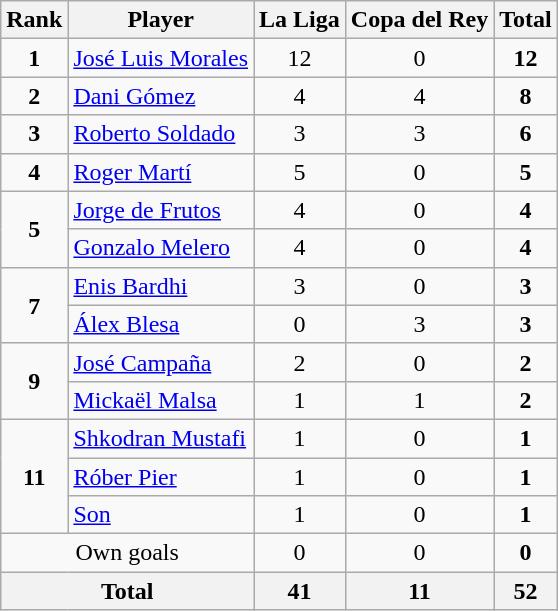<table class="wikitable" style="text-align:center;">
<tr>
<th>Rank</th>
<th>Player</th>
<th>La Liga</th>
<th>Copa del Rey</th>
<th>Total</th>
</tr>
<tr>
<td rowspan=1><strong>1</strong></td>
<td align=left> <a href='#'>José Luis Morales</a></td>
<td>12</td>
<td>0</td>
<td><strong>12</strong></td>
</tr>
<tr>
<td rowspan=1><strong>2</strong></td>
<td align=left> <a href='#'>Dani Gómez</a></td>
<td>4</td>
<td>4</td>
<td><strong>8</strong></td>
</tr>
<tr>
<td rowspan=1><strong>3</strong></td>
<td align=left> <a href='#'>Roberto Soldado</a></td>
<td>3</td>
<td>3</td>
<td><strong>6</strong></td>
</tr>
<tr>
<td rowspan=1><strong>4</strong></td>
<td align=left> <a href='#'>Roger Martí</a></td>
<td>5</td>
<td>0</td>
<td><strong>5</strong></td>
</tr>
<tr>
<td rowspan=2><strong>5</strong></td>
<td align=left> <a href='#'>Jorge de Frutos</a></td>
<td>4</td>
<td>0</td>
<td><strong>4</strong></td>
</tr>
<tr>
<td align=left> <a href='#'>Gonzalo Melero</a></td>
<td>4</td>
<td>0</td>
<td><strong>4</strong></td>
</tr>
<tr>
<td rowspan=2><strong>7</strong></td>
<td align=left> <a href='#'>Enis Bardhi</a></td>
<td>3</td>
<td>0</td>
<td><strong>3</strong></td>
</tr>
<tr>
<td align=left> <a href='#'>Álex Blesa</a></td>
<td>0</td>
<td>3</td>
<td><strong>3</strong></td>
</tr>
<tr>
<td rowspan=2><strong>9</strong></td>
<td align=left> <a href='#'>José Campaña</a></td>
<td>2</td>
<td>0</td>
<td><strong>2</strong></td>
</tr>
<tr>
<td align=left> <a href='#'>Mickaël Malsa</a></td>
<td>1</td>
<td>1</td>
<td><strong>2</strong></td>
</tr>
<tr>
<td rowspan=3><strong>11</strong></td>
<td align=left> <a href='#'>Shkodran Mustafi</a></td>
<td>1</td>
<td>0</td>
<td><strong>1</strong></td>
</tr>
<tr>
<td align=left> <a href='#'>Róber Pier</a></td>
<td>1</td>
<td>0</td>
<td><strong>1</strong></td>
</tr>
<tr>
<td align=left> <a href='#'>Son</a></td>
<td>1</td>
<td>0</td>
<td><strong>1</strong></td>
</tr>
<tr>
<td align=center colspan=2>Own goals</td>
<td>0</td>
<td>0</td>
<td><strong>0</strong></td>
</tr>
<tr>
<th colspan=2>Total</th>
<th>41</th>
<th>11</th>
<th><strong>52</strong></th>
</tr>
</table>
